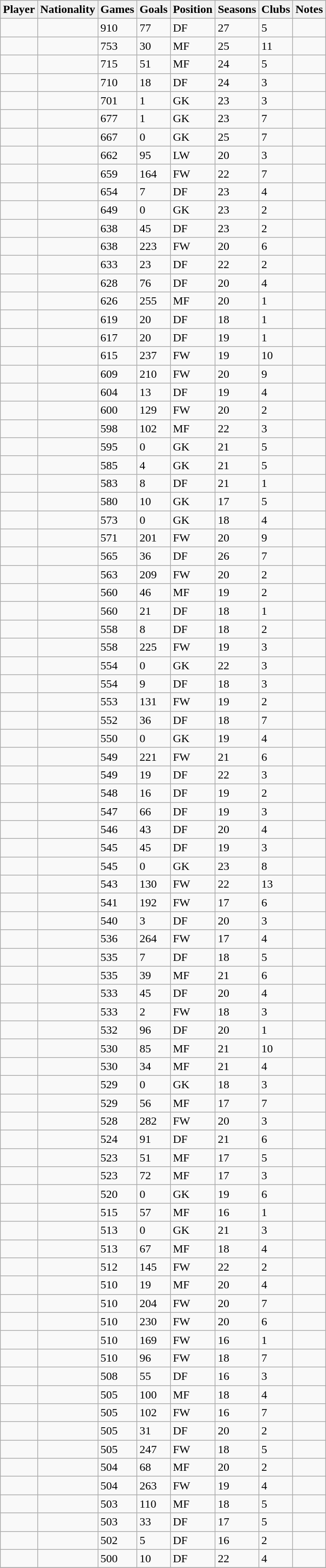<table class="wikitable sortable">
<tr>
<th>Player</th>
<th>Nationality</th>
<th>Games</th>
<th>Goals</th>
<th>Position</th>
<th>Seasons</th>
<th>Clubs</th>
<th class="unsortable">Notes</th>
</tr>
<tr>
<td></td>
<td></td>
<td>910</td>
<td>77</td>
<td>DF</td>
<td>27</td>
<td>5</td>
<td></td>
</tr>
<tr>
<td></td>
<td></td>
<td>753</td>
<td>30</td>
<td>MF</td>
<td>25</td>
<td>11</td>
<td></td>
</tr>
<tr>
<td></td>
<td></td>
<td>715</td>
<td>51</td>
<td>MF</td>
<td>24</td>
<td>5</td>
<td></td>
</tr>
<tr>
<td></td>
<td></td>
<td>710</td>
<td>18</td>
<td>DF</td>
<td>24</td>
<td>3</td>
<td></td>
</tr>
<tr>
<td></td>
<td></td>
<td>701</td>
<td>1</td>
<td>GK</td>
<td>23</td>
<td>3</td>
<td></td>
</tr>
<tr>
<td></td>
<td></td>
<td>677</td>
<td>1</td>
<td>GK</td>
<td>23</td>
<td>7</td>
<td></td>
</tr>
<tr>
<td></td>
<td></td>
<td>667</td>
<td>0</td>
<td>GK</td>
<td>25</td>
<td>7</td>
<td></td>
</tr>
<tr>
<td></td>
<td></td>
<td>662</td>
<td>95</td>
<td>LW</td>
<td>20</td>
<td>3</td>
<td></td>
</tr>
<tr>
<td></td>
<td></td>
<td>659</td>
<td>164</td>
<td>FW</td>
<td>22</td>
<td>7</td>
<td></td>
</tr>
<tr>
<td></td>
<td></td>
<td>654</td>
<td>7</td>
<td>DF</td>
<td>23</td>
<td>4</td>
<td></td>
</tr>
<tr>
<td></td>
<td></td>
<td>649</td>
<td>0</td>
<td>GK</td>
<td>23</td>
<td>2</td>
<td></td>
</tr>
<tr>
<td></td>
<td></td>
<td>638</td>
<td>45</td>
<td>DF</td>
<td>23</td>
<td>2</td>
<td></td>
</tr>
<tr>
<td></td>
<td></td>
<td>638</td>
<td>223</td>
<td>FW</td>
<td>20</td>
<td>6</td>
<td></td>
</tr>
<tr>
<td></td>
<td></td>
<td>633</td>
<td>23</td>
<td>DF</td>
<td>22</td>
<td>2</td>
<td></td>
</tr>
<tr>
<td></td>
<td></td>
<td>628</td>
<td>76</td>
<td>DF</td>
<td>20</td>
<td>4</td>
<td></td>
</tr>
<tr>
<td></td>
<td></td>
<td>626</td>
<td>255</td>
<td>MF</td>
<td>20</td>
<td>1</td>
<td></td>
</tr>
<tr>
<td></td>
<td></td>
<td>619</td>
<td>20</td>
<td>DF</td>
<td>18</td>
<td>1</td>
<td></td>
</tr>
<tr>
<td></td>
<td></td>
<td>617</td>
<td>20</td>
<td>DF</td>
<td>19</td>
<td>1</td>
<td></td>
</tr>
<tr>
<td></td>
<td></td>
<td>615</td>
<td>237</td>
<td>FW</td>
<td>19</td>
<td>10</td>
<td></td>
</tr>
<tr>
<td></td>
<td></td>
<td>609</td>
<td>210</td>
<td>FW</td>
<td>20</td>
<td>9</td>
<td></td>
</tr>
<tr>
<td></td>
<td></td>
<td>604</td>
<td>13</td>
<td>DF</td>
<td>19</td>
<td>4</td>
<td></td>
</tr>
<tr>
<td></td>
<td></td>
<td>600</td>
<td>129</td>
<td>FW</td>
<td>20</td>
<td>2</td>
<td></td>
</tr>
<tr>
<td></td>
<td></td>
<td>598</td>
<td>102</td>
<td>MF</td>
<td>22</td>
<td>3</td>
<td></td>
</tr>
<tr>
<td></td>
<td></td>
<td>595</td>
<td>0</td>
<td>GK</td>
<td>21</td>
<td>5</td>
<td></td>
</tr>
<tr>
<td></td>
<td></td>
<td>585</td>
<td>4</td>
<td>GK</td>
<td>21</td>
<td>5</td>
<td></td>
</tr>
<tr>
<td></td>
<td></td>
<td>583</td>
<td>8</td>
<td>DF</td>
<td>21</td>
<td>1</td>
<td></td>
</tr>
<tr>
<td></td>
<td></td>
<td>580</td>
<td>10</td>
<td>GK</td>
<td>17</td>
<td>5</td>
<td></td>
</tr>
<tr>
<td></td>
<td></td>
<td>573</td>
<td>0</td>
<td>GK</td>
<td>18</td>
<td>4</td>
<td></td>
</tr>
<tr>
<td></td>
<td></td>
<td>571</td>
<td>201</td>
<td>FW</td>
<td>20</td>
<td>9</td>
<td></td>
</tr>
<tr>
<td></td>
<td></td>
<td>565</td>
<td>36</td>
<td>DF</td>
<td>26</td>
<td>7</td>
<td></td>
</tr>
<tr>
<td></td>
<td></td>
<td>563</td>
<td>209</td>
<td>FW</td>
<td>20</td>
<td>2</td>
<td></td>
</tr>
<tr>
<td></td>
<td></td>
<td>560</td>
<td>46</td>
<td>MF</td>
<td>19</td>
<td>2</td>
<td></td>
</tr>
<tr>
<td></td>
<td></td>
<td>560</td>
<td>21</td>
<td>DF</td>
<td>18</td>
<td>1</td>
<td></td>
</tr>
<tr>
<td></td>
<td></td>
<td>558</td>
<td>8</td>
<td>DF</td>
<td>18</td>
<td>2</td>
<td></td>
</tr>
<tr>
<td></td>
<td></td>
<td>558</td>
<td>225</td>
<td>FW</td>
<td>19</td>
<td>3</td>
<td></td>
</tr>
<tr>
<td></td>
<td></td>
<td>554</td>
<td>0</td>
<td>GK</td>
<td>22</td>
<td>3</td>
<td></td>
</tr>
<tr>
<td></td>
<td></td>
<td>554</td>
<td>9</td>
<td>DF</td>
<td>18</td>
<td>3</td>
<td></td>
</tr>
<tr>
<td></td>
<td></td>
<td>553</td>
<td>131</td>
<td>FW</td>
<td>19</td>
<td>2</td>
<td></td>
</tr>
<tr>
<td></td>
<td></td>
<td>552</td>
<td>36</td>
<td>DF</td>
<td>18</td>
<td>7</td>
<td></td>
</tr>
<tr>
<td></td>
<td></td>
<td>550</td>
<td>0</td>
<td>GK</td>
<td>19</td>
<td>4</td>
<td></td>
</tr>
<tr>
<td></td>
<td></td>
<td>549</td>
<td>221</td>
<td>FW</td>
<td>21</td>
<td>6</td>
<td></td>
</tr>
<tr>
<td></td>
<td></td>
<td>549</td>
<td>19</td>
<td>DF</td>
<td>22</td>
<td>3</td>
<td></td>
</tr>
<tr>
<td></td>
<td></td>
<td>548</td>
<td>16</td>
<td>DF</td>
<td>19</td>
<td>2</td>
<td></td>
</tr>
<tr>
<td></td>
<td></td>
<td>547</td>
<td>66</td>
<td>DF</td>
<td>19</td>
<td>3</td>
<td></td>
</tr>
<tr>
<td></td>
<td></td>
<td>546</td>
<td>43</td>
<td>DF</td>
<td>20</td>
<td>4</td>
<td></td>
</tr>
<tr>
<td></td>
<td></td>
<td>545</td>
<td>45</td>
<td>DF</td>
<td>19</td>
<td>3</td>
<td></td>
</tr>
<tr>
<td></td>
<td></td>
<td>545</td>
<td>0</td>
<td>GK</td>
<td>23</td>
<td>8</td>
<td></td>
</tr>
<tr>
<td></td>
<td></td>
<td>543</td>
<td>130</td>
<td>FW</td>
<td>22</td>
<td>13</td>
<td></td>
</tr>
<tr>
<td></td>
<td></td>
<td>541</td>
<td>192</td>
<td>FW</td>
<td>17</td>
<td>6</td>
<td></td>
</tr>
<tr>
<td></td>
<td></td>
<td>540</td>
<td>3</td>
<td>DF</td>
<td>20</td>
<td>3</td>
<td></td>
</tr>
<tr>
<td></td>
<td></td>
<td>536</td>
<td>264</td>
<td>FW</td>
<td>17</td>
<td>4</td>
<td></td>
</tr>
<tr>
<td></td>
<td></td>
<td>535</td>
<td>7</td>
<td>DF</td>
<td>18</td>
<td>5</td>
<td></td>
</tr>
<tr>
<td></td>
<td></td>
<td>535</td>
<td>39</td>
<td>MF</td>
<td>21</td>
<td>6</td>
<td></td>
</tr>
<tr>
<td></td>
<td></td>
<td>533</td>
<td>45</td>
<td>DF</td>
<td>20</td>
<td>4</td>
<td></td>
</tr>
<tr>
<td></td>
<td></td>
<td>533</td>
<td>2</td>
<td>FW</td>
<td>18</td>
<td>3</td>
<td></td>
</tr>
<tr>
<td></td>
<td></td>
<td>532</td>
<td>96</td>
<td>DF</td>
<td>20</td>
<td>1</td>
<td></td>
</tr>
<tr>
<td></td>
<td></td>
<td>530</td>
<td>85</td>
<td>MF</td>
<td>21</td>
<td>10</td>
<td></td>
</tr>
<tr>
<td></td>
<td></td>
<td>530</td>
<td>34</td>
<td>MF</td>
<td>21</td>
<td>4</td>
<td></td>
</tr>
<tr>
<td></td>
<td></td>
<td>529</td>
<td>0</td>
<td>GK</td>
<td>18</td>
<td>3</td>
<td></td>
</tr>
<tr>
<td></td>
<td></td>
<td>529</td>
<td>56</td>
<td>MF</td>
<td>17</td>
<td>7</td>
<td></td>
</tr>
<tr>
<td></td>
<td></td>
<td>528</td>
<td>282</td>
<td>FW</td>
<td>20</td>
<td>3</td>
<td></td>
</tr>
<tr>
<td></td>
<td></td>
<td>524</td>
<td>91</td>
<td>DF</td>
<td>21</td>
<td>6</td>
<td></td>
</tr>
<tr>
<td></td>
<td></td>
<td>523</td>
<td>51</td>
<td>MF</td>
<td>17</td>
<td>5</td>
<td></td>
</tr>
<tr>
<td></td>
<td></td>
<td>523</td>
<td>72</td>
<td>MF</td>
<td>17</td>
<td>3</td>
<td></td>
</tr>
<tr>
<td></td>
<td></td>
<td>520</td>
<td>0</td>
<td>GK</td>
<td>19</td>
<td>6</td>
<td></td>
</tr>
<tr>
<td></td>
<td></td>
<td>515</td>
<td>57</td>
<td>MF</td>
<td>16</td>
<td>1</td>
<td></td>
</tr>
<tr>
<td></td>
<td></td>
<td>513</td>
<td>0</td>
<td>GK</td>
<td>21</td>
<td>3</td>
<td></td>
</tr>
<tr>
<td></td>
<td></td>
<td>513</td>
<td>67</td>
<td>MF</td>
<td>18</td>
<td>4</td>
<td></td>
</tr>
<tr>
<td></td>
<td></td>
<td>512</td>
<td>145</td>
<td>FW</td>
<td>22</td>
<td>2</td>
<td></td>
</tr>
<tr>
<td></td>
<td></td>
<td>510</td>
<td>19</td>
<td>MF</td>
<td>20</td>
<td>4</td>
<td></td>
</tr>
<tr>
<td></td>
<td></td>
<td>510</td>
<td>204</td>
<td>FW</td>
<td>20</td>
<td>7</td>
<td></td>
</tr>
<tr>
<td></td>
<td></td>
<td>510</td>
<td>230</td>
<td>FW</td>
<td>20</td>
<td>6</td>
<td></td>
</tr>
<tr>
<td></td>
<td></td>
<td>510</td>
<td>169</td>
<td>FW</td>
<td>16</td>
<td>1</td>
<td></td>
</tr>
<tr>
<td></td>
<td></td>
<td>510</td>
<td>96</td>
<td>FW</td>
<td>18</td>
<td>7</td>
<td></td>
</tr>
<tr>
<td></td>
<td></td>
<td>508</td>
<td>55</td>
<td>DF</td>
<td>16</td>
<td>3</td>
<td></td>
</tr>
<tr>
<td></td>
<td></td>
<td>505</td>
<td>100</td>
<td>MF</td>
<td>18</td>
<td>4</td>
<td></td>
</tr>
<tr>
<td></td>
<td></td>
<td>505</td>
<td>102</td>
<td>FW</td>
<td>16</td>
<td>7</td>
<td></td>
</tr>
<tr>
<td></td>
<td></td>
<td>505</td>
<td>31</td>
<td>DF</td>
<td>20</td>
<td>2</td>
<td></td>
</tr>
<tr>
<td></td>
<td></td>
<td>505</td>
<td>247</td>
<td>FW</td>
<td>18</td>
<td>5</td>
<td></td>
</tr>
<tr>
<td></td>
<td></td>
<td>504</td>
<td>68</td>
<td>MF</td>
<td>20</td>
<td>2</td>
<td></td>
</tr>
<tr>
<td></td>
<td></td>
<td>504</td>
<td>263</td>
<td>FW</td>
<td>19</td>
<td>4</td>
<td></td>
</tr>
<tr>
<td></td>
<td></td>
<td>503</td>
<td>110</td>
<td>MF</td>
<td>18</td>
<td>5</td>
<td></td>
</tr>
<tr>
<td></td>
<td></td>
<td>503</td>
<td>33</td>
<td>DF</td>
<td>17</td>
<td>5</td>
<td></td>
</tr>
<tr>
<td></td>
<td></td>
<td>502</td>
<td>5</td>
<td>DF</td>
<td>16</td>
<td>2</td>
<td></td>
</tr>
<tr>
<td></td>
<td></td>
<td>500</td>
<td>10</td>
<td>DF</td>
<td>22</td>
<td>4</td>
<td></td>
</tr>
<tr>
</tr>
</table>
